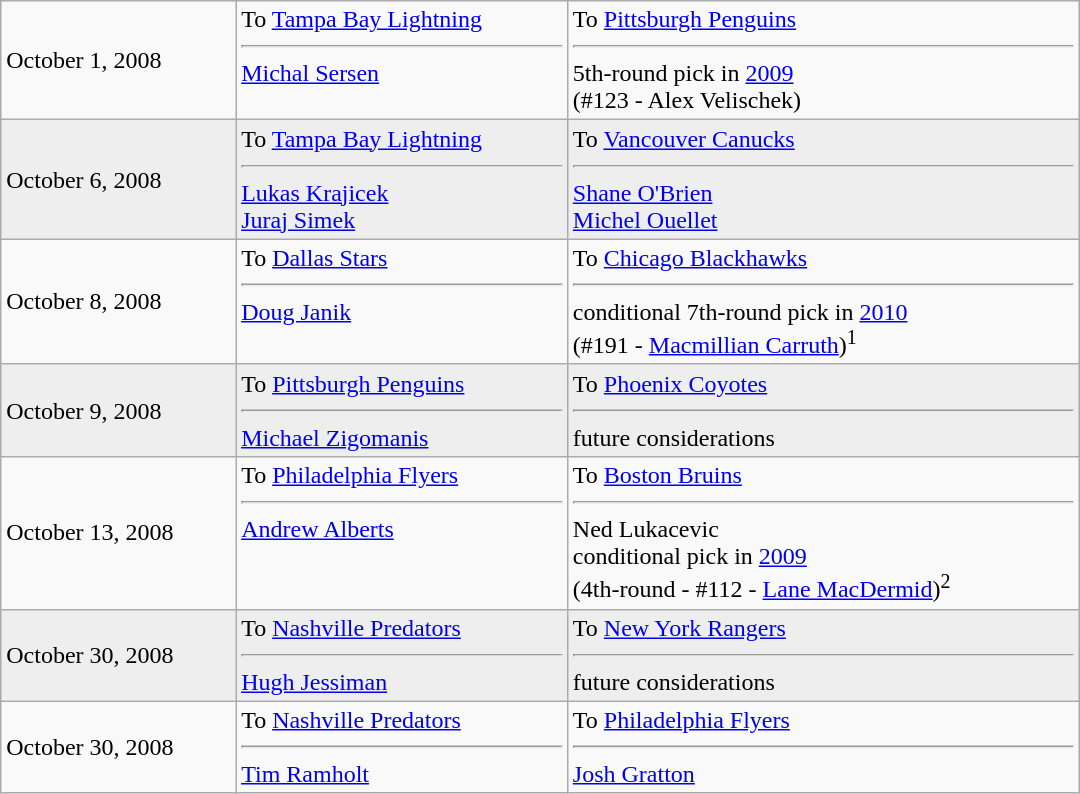<table cellspacing=0 class="wikitable" style="border:1px solid #999999; width:720px;">
<tr>
<td>October 1, 2008</td>
<td valign="top">To <a href='#'>Tampa Bay Lightning</a><hr><a href='#'>Michal Sersen</a></td>
<td valign="top">To <a href='#'>Pittsburgh Penguins</a><hr>5th-round pick in <a href='#'>2009</a><br>(#123 - Alex Velischek)</td>
</tr>
<tr bgcolor="eeeeee">
<td>October 6, 2008</td>
<td valign="top">To <a href='#'>Tampa Bay Lightning</a><hr><a href='#'>Lukas Krajicek</a><br><a href='#'>Juraj Simek</a></td>
<td valign="top">To <a href='#'>Vancouver Canucks</a><hr><a href='#'>Shane O'Brien</a><br><a href='#'>Michel Ouellet</a></td>
</tr>
<tr>
<td>October 8, 2008</td>
<td valign="top">To <a href='#'>Dallas Stars</a><hr><a href='#'>Doug Janik</a></td>
<td valign="top">To <a href='#'>Chicago Blackhawks</a><hr>conditional 7th-round pick in <a href='#'>2010</a><br>(#191 - <a href='#'>Macmillian Carruth</a>)<sup>1</sup></td>
</tr>
<tr bgcolor="eeeeee">
<td>October 9, 2008</td>
<td valign="top">To <a href='#'>Pittsburgh Penguins</a><hr><a href='#'>Michael Zigomanis</a></td>
<td valign="top">To <a href='#'>Phoenix Coyotes</a><hr>future considerations</td>
</tr>
<tr>
<td>October 13, 2008</td>
<td valign="top">To <a href='#'>Philadelphia Flyers</a><hr><a href='#'>Andrew Alberts</a></td>
<td valign="top">To <a href='#'>Boston Bruins</a><hr>Ned Lukacevic<br>conditional pick in <a href='#'>2009</a><br>(4th-round - #112 - <a href='#'>Lane MacDermid</a>)<sup>2</sup></td>
</tr>
<tr bgcolor="eeeeee">
<td>October 30, 2008</td>
<td valign="top">To <a href='#'>Nashville Predators</a><hr><a href='#'>Hugh Jessiman</a></td>
<td valign="top">To <a href='#'>New York Rangers</a><hr>future considerations</td>
</tr>
<tr>
<td>October 30, 2008</td>
<td valign="top">To <a href='#'>Nashville Predators</a><hr><a href='#'>Tim Ramholt</a></td>
<td valign="top">To <a href='#'>Philadelphia Flyers</a><hr><a href='#'>Josh Gratton</a></td>
</tr>
</table>
